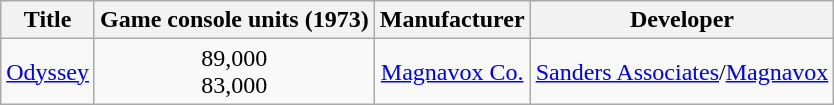<table class="wikitable sortable" style="text-align:center">
<tr>
<th>Title</th>
<th>Game console units (1973)</th>
<th>Manufacturer</th>
<th>Developer</th>
</tr>
<tr>
<td><a href='#'>Odyssey</a></td>
<td>89,000<br>83,000</td>
<td><a href='#'>Magnavox Co.</a></td>
<td><a href='#'>Sanders Associates</a>/<a href='#'>Magnavox</a></td>
</tr>
</table>
